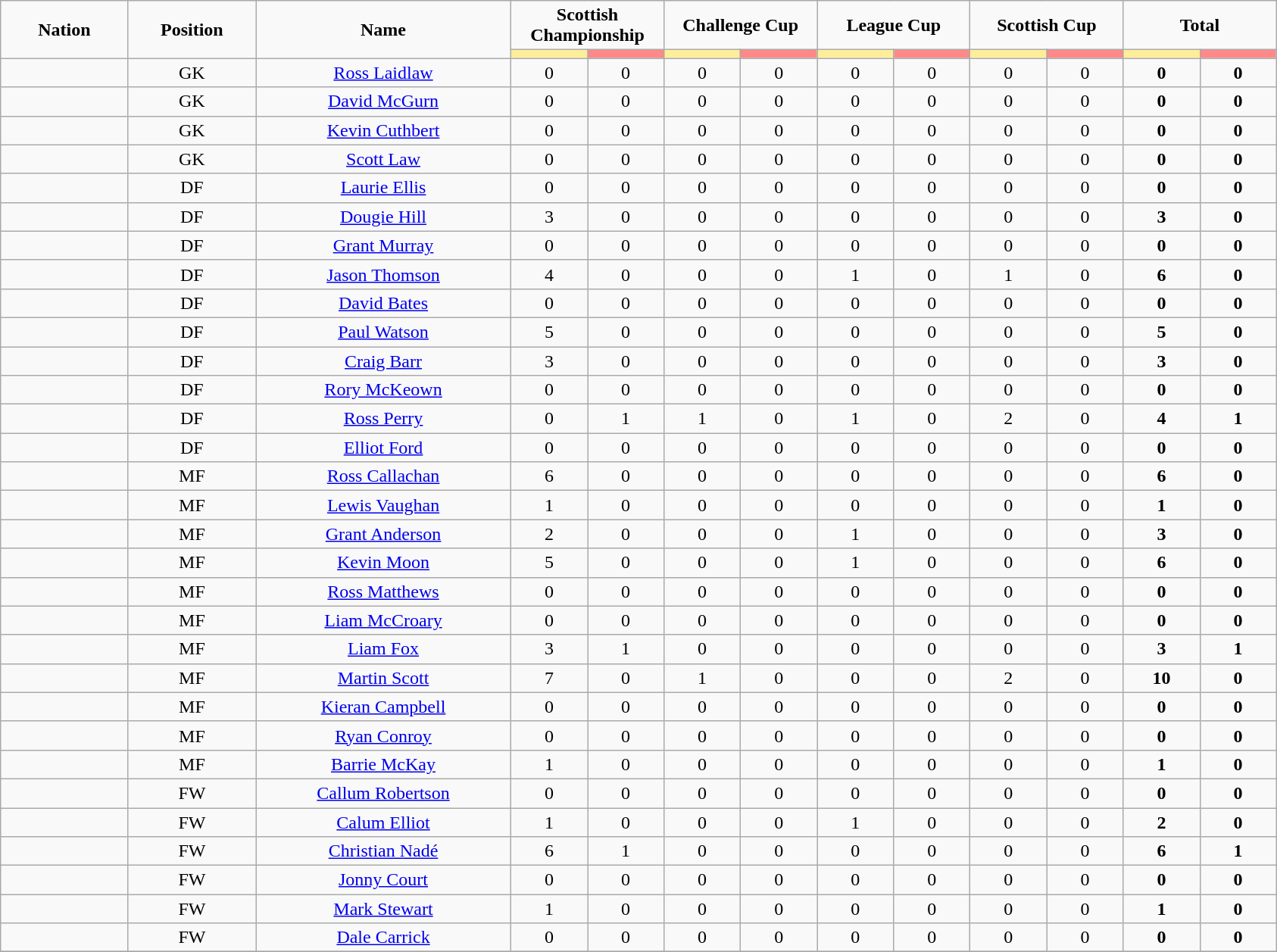<table class="wikitable" style="font-size: 100%; text-align: center;">
<tr>
<td rowspan="2" width="10%" align="center"><strong>Nation</strong></td>
<td rowspan="2" width="10%" align="center"><strong>Position</strong></td>
<td rowspan="2" width="20%" align="center"><strong>Name</strong></td>
<td colspan="2" align="center"><strong>Scottish Championship</strong></td>
<td colspan="2" align="center"><strong>Challenge Cup</strong></td>
<td colspan="2" align="center"><strong>League Cup</strong></td>
<td colspan="2" align="center"><strong>Scottish Cup</strong></td>
<td colspan="2" align="center"><strong>Total </strong></td>
</tr>
<tr>
<th width=60 style="background: #FFEE99"></th>
<th width=60 style="background: #FF8888"></th>
<th width=60 style="background: #FFEE99"></th>
<th width=60 style="background: #FF8888"></th>
<th width=60 style="background: #FFEE99"></th>
<th width=60 style="background: #FF8888"></th>
<th width=60 style="background: #FFEE99"></th>
<th width=60 style="background: #FF8888"></th>
<th width=60 style="background: #FFEE99"></th>
<th width=60 style="background: #FF8888"></th>
</tr>
<tr>
<td></td>
<td>GK</td>
<td><a href='#'>Ross Laidlaw</a></td>
<td>0</td>
<td>0</td>
<td>0</td>
<td>0</td>
<td>0</td>
<td>0</td>
<td>0</td>
<td>0</td>
<td><strong>0</strong></td>
<td><strong>0</strong></td>
</tr>
<tr>
<td></td>
<td>GK</td>
<td><a href='#'>David McGurn</a></td>
<td>0</td>
<td>0</td>
<td>0</td>
<td>0</td>
<td>0</td>
<td>0</td>
<td>0</td>
<td>0</td>
<td><strong>0</strong></td>
<td><strong>0</strong></td>
</tr>
<tr>
<td></td>
<td>GK</td>
<td><a href='#'>Kevin Cuthbert</a></td>
<td>0</td>
<td>0</td>
<td>0</td>
<td>0</td>
<td>0</td>
<td>0</td>
<td>0</td>
<td>0</td>
<td><strong>0</strong></td>
<td><strong>0</strong></td>
</tr>
<tr>
<td></td>
<td>GK</td>
<td><a href='#'>Scott Law</a></td>
<td>0</td>
<td>0</td>
<td>0</td>
<td>0</td>
<td>0</td>
<td>0</td>
<td>0</td>
<td>0</td>
<td><strong>0</strong></td>
<td><strong>0</strong></td>
</tr>
<tr>
<td></td>
<td>DF</td>
<td><a href='#'>Laurie Ellis</a></td>
<td>0</td>
<td>0</td>
<td>0</td>
<td>0</td>
<td>0</td>
<td>0</td>
<td>0</td>
<td>0</td>
<td><strong>0</strong></td>
<td><strong>0</strong></td>
</tr>
<tr>
<td></td>
<td>DF</td>
<td><a href='#'>Dougie Hill</a></td>
<td>3</td>
<td>0</td>
<td>0</td>
<td>0</td>
<td>0</td>
<td>0</td>
<td>0</td>
<td>0</td>
<td><strong>3</strong></td>
<td><strong>0</strong></td>
</tr>
<tr>
<td></td>
<td>DF</td>
<td><a href='#'>Grant Murray</a></td>
<td>0</td>
<td>0</td>
<td>0</td>
<td>0</td>
<td>0</td>
<td>0</td>
<td>0</td>
<td>0</td>
<td><strong>0</strong></td>
<td><strong>0</strong></td>
</tr>
<tr>
<td></td>
<td>DF</td>
<td><a href='#'>Jason Thomson</a></td>
<td>4</td>
<td>0</td>
<td>0</td>
<td>0</td>
<td>1</td>
<td>0</td>
<td>1</td>
<td>0</td>
<td><strong>6</strong></td>
<td><strong>0</strong></td>
</tr>
<tr>
<td></td>
<td>DF</td>
<td><a href='#'>David Bates</a></td>
<td>0</td>
<td>0</td>
<td>0</td>
<td>0</td>
<td>0</td>
<td>0</td>
<td>0</td>
<td>0</td>
<td><strong>0</strong></td>
<td><strong>0</strong></td>
</tr>
<tr>
<td></td>
<td>DF</td>
<td><a href='#'>Paul Watson</a></td>
<td>5</td>
<td>0</td>
<td>0</td>
<td>0</td>
<td>0</td>
<td>0</td>
<td>0</td>
<td>0</td>
<td><strong>5</strong></td>
<td><strong>0</strong></td>
</tr>
<tr>
<td></td>
<td>DF</td>
<td><a href='#'>Craig Barr</a></td>
<td>3</td>
<td>0</td>
<td>0</td>
<td>0</td>
<td>0</td>
<td>0</td>
<td>0</td>
<td>0</td>
<td><strong>3</strong></td>
<td><strong>0</strong></td>
</tr>
<tr>
<td></td>
<td>DF</td>
<td><a href='#'>Rory McKeown</a></td>
<td>0</td>
<td>0</td>
<td>0</td>
<td>0</td>
<td>0</td>
<td>0</td>
<td>0</td>
<td>0</td>
<td><strong>0</strong></td>
<td><strong>0</strong></td>
</tr>
<tr>
<td></td>
<td>DF</td>
<td><a href='#'>Ross Perry</a></td>
<td>0</td>
<td>1</td>
<td>1</td>
<td>0</td>
<td>1</td>
<td>0</td>
<td>2</td>
<td>0</td>
<td><strong>4</strong></td>
<td><strong>1</strong></td>
</tr>
<tr>
<td></td>
<td>DF</td>
<td><a href='#'>Elliot Ford</a></td>
<td>0</td>
<td>0</td>
<td>0</td>
<td>0</td>
<td>0</td>
<td>0</td>
<td>0</td>
<td>0</td>
<td><strong>0</strong></td>
<td><strong>0</strong></td>
</tr>
<tr>
<td></td>
<td>MF</td>
<td><a href='#'>Ross Callachan</a></td>
<td>6</td>
<td>0</td>
<td>0</td>
<td>0</td>
<td>0</td>
<td>0</td>
<td>0</td>
<td>0</td>
<td><strong>6</strong></td>
<td><strong>0</strong></td>
</tr>
<tr>
<td></td>
<td>MF</td>
<td><a href='#'>Lewis Vaughan</a></td>
<td>1</td>
<td>0</td>
<td>0</td>
<td>0</td>
<td>0</td>
<td>0</td>
<td>0</td>
<td>0</td>
<td><strong>1</strong></td>
<td><strong>0</strong></td>
</tr>
<tr>
<td></td>
<td>MF</td>
<td><a href='#'>Grant Anderson</a></td>
<td>2</td>
<td>0</td>
<td>0</td>
<td>0</td>
<td>1</td>
<td>0</td>
<td>0</td>
<td>0</td>
<td><strong>3</strong></td>
<td><strong>0</strong></td>
</tr>
<tr>
<td></td>
<td>MF</td>
<td><a href='#'>Kevin Moon</a></td>
<td>5</td>
<td>0</td>
<td>0</td>
<td>0</td>
<td>1</td>
<td>0</td>
<td>0</td>
<td>0</td>
<td><strong>6</strong></td>
<td><strong>0</strong></td>
</tr>
<tr>
<td></td>
<td>MF</td>
<td><a href='#'>Ross Matthews</a></td>
<td>0</td>
<td>0</td>
<td>0</td>
<td>0</td>
<td>0</td>
<td>0</td>
<td>0</td>
<td>0</td>
<td><strong>0</strong></td>
<td><strong>0</strong></td>
</tr>
<tr>
<td></td>
<td>MF</td>
<td><a href='#'>Liam McCroary</a></td>
<td>0</td>
<td>0</td>
<td>0</td>
<td>0</td>
<td>0</td>
<td>0</td>
<td>0</td>
<td>0</td>
<td><strong>0</strong></td>
<td><strong>0</strong></td>
</tr>
<tr>
<td></td>
<td>MF</td>
<td><a href='#'>Liam Fox</a></td>
<td>3</td>
<td>1</td>
<td>0</td>
<td>0</td>
<td>0</td>
<td>0</td>
<td>0</td>
<td>0</td>
<td><strong>3</strong></td>
<td><strong>1</strong></td>
</tr>
<tr>
<td></td>
<td>MF</td>
<td><a href='#'>Martin Scott</a></td>
<td>7</td>
<td>0</td>
<td>1</td>
<td>0</td>
<td>0</td>
<td>0</td>
<td>2</td>
<td>0</td>
<td><strong>10</strong></td>
<td><strong>0</strong></td>
</tr>
<tr>
<td></td>
<td>MF</td>
<td><a href='#'>Kieran Campbell</a></td>
<td>0</td>
<td>0</td>
<td>0</td>
<td>0</td>
<td>0</td>
<td>0</td>
<td>0</td>
<td>0</td>
<td><strong>0</strong></td>
<td><strong>0</strong></td>
</tr>
<tr>
<td></td>
<td>MF</td>
<td><a href='#'>Ryan Conroy</a></td>
<td>0</td>
<td>0</td>
<td>0</td>
<td>0</td>
<td>0</td>
<td>0</td>
<td>0</td>
<td>0</td>
<td><strong>0</strong></td>
<td><strong>0</strong></td>
</tr>
<tr>
<td></td>
<td>MF</td>
<td><a href='#'>Barrie McKay</a></td>
<td>1</td>
<td>0</td>
<td>0</td>
<td>0</td>
<td>0</td>
<td>0</td>
<td>0</td>
<td>0</td>
<td><strong>1</strong></td>
<td><strong>0</strong></td>
</tr>
<tr>
<td></td>
<td>FW</td>
<td><a href='#'>Callum Robertson</a></td>
<td>0</td>
<td>0</td>
<td>0</td>
<td>0</td>
<td>0</td>
<td>0</td>
<td>0</td>
<td>0</td>
<td><strong>0</strong></td>
<td><strong>0</strong></td>
</tr>
<tr>
<td></td>
<td>FW</td>
<td><a href='#'>Calum Elliot</a></td>
<td>1</td>
<td>0</td>
<td>0</td>
<td>0</td>
<td>1</td>
<td>0</td>
<td>0</td>
<td>0</td>
<td><strong>2</strong></td>
<td><strong>0</strong></td>
</tr>
<tr>
<td></td>
<td>FW</td>
<td><a href='#'>Christian Nadé</a></td>
<td>6</td>
<td>1</td>
<td>0</td>
<td>0</td>
<td>0</td>
<td>0</td>
<td>0</td>
<td>0</td>
<td><strong>6</strong></td>
<td><strong>1</strong></td>
</tr>
<tr>
<td></td>
<td>FW</td>
<td><a href='#'>Jonny Court</a></td>
<td>0</td>
<td>0</td>
<td>0</td>
<td>0</td>
<td>0</td>
<td>0</td>
<td>0</td>
<td>0</td>
<td><strong>0</strong></td>
<td><strong>0</strong></td>
</tr>
<tr>
<td></td>
<td>FW</td>
<td><a href='#'>Mark Stewart</a></td>
<td>1</td>
<td>0</td>
<td>0</td>
<td>0</td>
<td>0</td>
<td>0</td>
<td>0</td>
<td>0</td>
<td><strong>1</strong></td>
<td><strong>0</strong></td>
</tr>
<tr>
<td></td>
<td>FW</td>
<td><a href='#'>Dale Carrick</a></td>
<td>0</td>
<td>0</td>
<td>0</td>
<td>0</td>
<td>0</td>
<td>0</td>
<td>0</td>
<td>0</td>
<td><strong>0</strong></td>
<td><strong>0</strong></td>
</tr>
<tr>
</tr>
</table>
